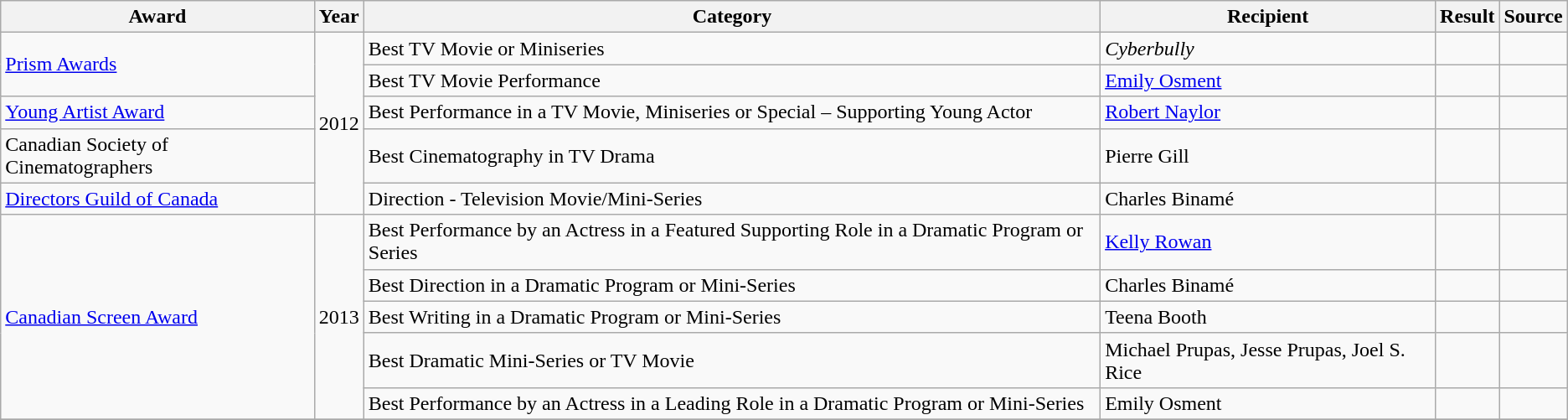<table class="wikitable sortable">
<tr>
<th>Award</th>
<th>Year</th>
<th>Category</th>
<th>Recipient</th>
<th>Result</th>
<th>Source</th>
</tr>
<tr>
<td rowspan="2"><a href='#'>Prism Awards</a></td>
<td rowspan="5">2012</td>
<td>Best TV Movie or Miniseries</td>
<td><em>Cyberbully</em></td>
<td></td>
<td></td>
</tr>
<tr>
<td>Best TV Movie Performance</td>
<td><a href='#'>Emily Osment</a></td>
<td></td>
<td></td>
</tr>
<tr>
<td><a href='#'>Young Artist Award</a></td>
<td>Best Performance in a TV Movie, Miniseries or Special – Supporting Young Actor</td>
<td><a href='#'>Robert Naylor</a></td>
<td></td>
<td></td>
</tr>
<tr>
<td>Canadian Society of Cinematographers</td>
<td>Best Cinematography in TV Drama</td>
<td>Pierre Gill</td>
<td></td>
<td></td>
</tr>
<tr>
<td><a href='#'>Directors Guild of Canada</a></td>
<td>Direction - Television Movie/Mini-Series</td>
<td>Charles Binamé</td>
<td></td>
<td></td>
</tr>
<tr>
<td rowspan="5"><a href='#'>Canadian Screen Award</a></td>
<td rowspan="5">2013</td>
<td>Best Performance by an Actress in a Featured Supporting Role in a Dramatic Program or Series</td>
<td><a href='#'>Kelly Rowan</a></td>
<td></td>
<td></td>
</tr>
<tr>
<td>Best Direction in a Dramatic Program or Mini-Series</td>
<td>Charles Binamé</td>
<td></td>
<td></td>
</tr>
<tr>
<td>Best Writing in a Dramatic Program or Mini-Series</td>
<td>Teena Booth</td>
<td></td>
<td></td>
</tr>
<tr>
<td>Best Dramatic Mini-Series or TV Movie</td>
<td>Michael Prupas, Jesse Prupas, Joel S. Rice</td>
<td></td>
<td></td>
</tr>
<tr>
<td>Best Performance by an Actress in a Leading Role in a Dramatic Program or Mini-Series</td>
<td>Emily Osment</td>
<td></td>
<td></td>
</tr>
<tr>
</tr>
</table>
